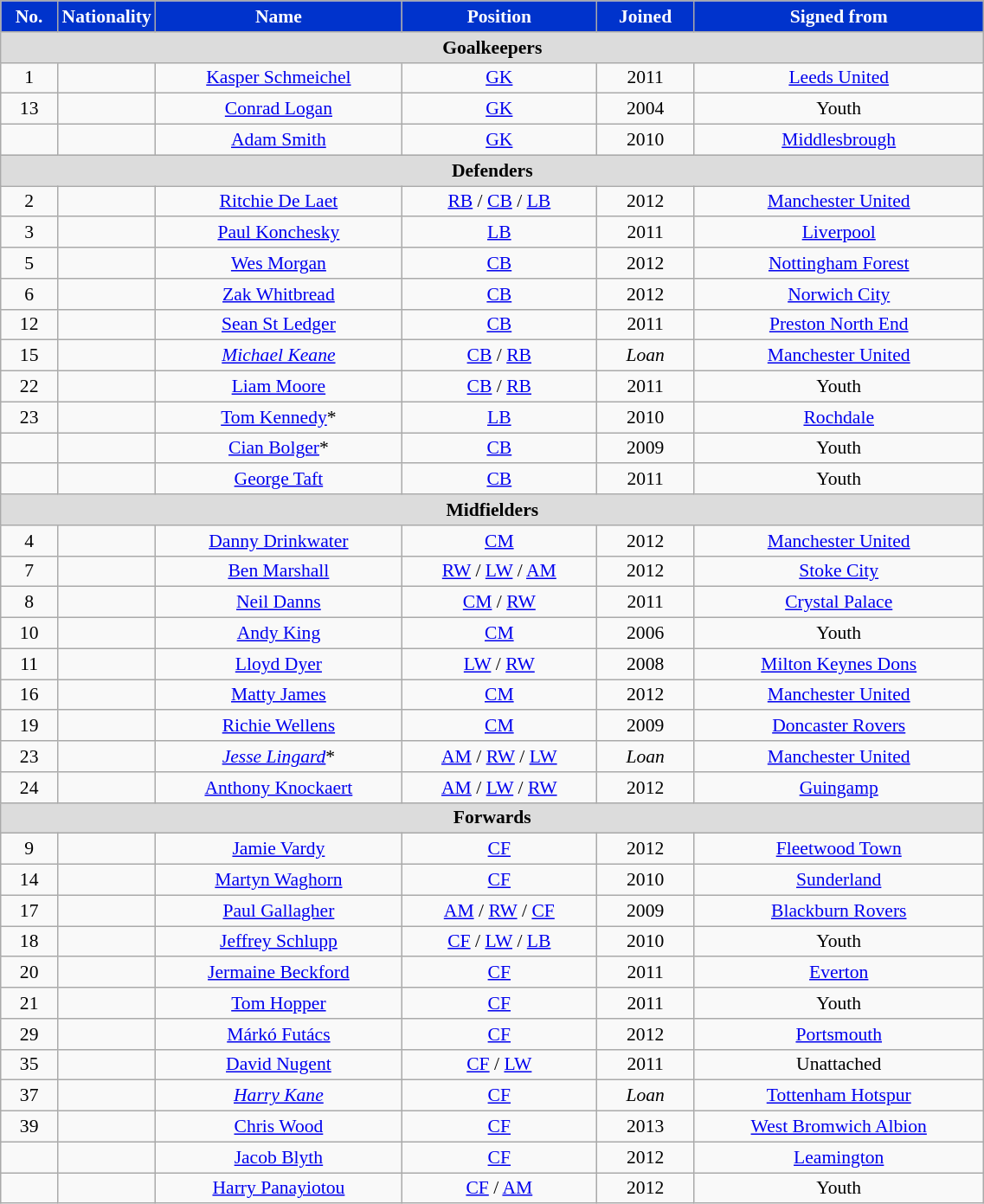<table class="wikitable" style="text-align:center; font-size:90%; width:60%">
<tr>
<th style="background:#03c; color:white;">No.</th>
<th style="background:#03c; color:white; width:55px;">Nationality</th>
<th style="background:#03c; color:white;">Name</th>
<th style="background:#03c; color:white;">Position</th>
<th style="background:#03c; color:white;">Joined</th>
<th style="background:#03c; color:white;">Signed from</th>
</tr>
<tr>
<th colspan="6"  style="background:#DCDCDC;">Goalkeepers</th>
</tr>
<tr>
<td>1</td>
<td></td>
<td><a href='#'>Kasper Schmeichel</a></td>
<td><a href='#'>GK</a></td>
<td>2011</td>
<td> <a href='#'>Leeds United</a></td>
</tr>
<tr>
<td>13</td>
<td></td>
<td><a href='#'>Conrad Logan</a></td>
<td><a href='#'>GK</a></td>
<td>2004</td>
<td>Youth</td>
</tr>
<tr>
<td></td>
<td></td>
<td><a href='#'>Adam Smith</a></td>
<td><a href='#'>GK</a></td>
<td>2010</td>
<td> <a href='#'>Middlesbrough</a></td>
</tr>
<tr>
<th colspan="6"  style="background:#DCDCDC;">Defenders</th>
</tr>
<tr>
<td>2</td>
<td></td>
<td><a href='#'>Ritchie De Laet</a></td>
<td><a href='#'>RB</a> / <a href='#'>CB</a> / <a href='#'>LB</a></td>
<td>2012</td>
<td> <a href='#'>Manchester United</a></td>
</tr>
<tr>
<td>3</td>
<td></td>
<td><a href='#'>Paul Konchesky</a></td>
<td><a href='#'>LB</a></td>
<td>2011</td>
<td> <a href='#'>Liverpool</a></td>
</tr>
<tr>
<td>5</td>
<td></td>
<td><a href='#'>Wes Morgan</a></td>
<td><a href='#'>CB</a></td>
<td>2012</td>
<td> <a href='#'>Nottingham Forest</a></td>
</tr>
<tr>
<td>6</td>
<td></td>
<td><a href='#'>Zak Whitbread</a></td>
<td><a href='#'>CB</a></td>
<td>2012</td>
<td> <a href='#'>Norwich City</a></td>
</tr>
<tr>
<td>12</td>
<td></td>
<td><a href='#'>Sean St Ledger</a></td>
<td><a href='#'>CB</a></td>
<td>2011</td>
<td> <a href='#'>Preston North End</a></td>
</tr>
<tr>
<td>15</td>
<td></td>
<td><em><a href='#'>Michael Keane</a></em></td>
<td><a href='#'>CB</a> / <a href='#'>RB</a></td>
<td><em>Loan</em></td>
<td> <a href='#'>Manchester United</a></td>
</tr>
<tr>
<td>22</td>
<td></td>
<td><a href='#'>Liam Moore</a></td>
<td><a href='#'>CB</a> / <a href='#'>RB</a></td>
<td>2011</td>
<td>Youth</td>
</tr>
<tr>
<td>23</td>
<td></td>
<td><a href='#'>Tom Kennedy</a>*</td>
<td><a href='#'>LB</a></td>
<td>2010</td>
<td> <a href='#'>Rochdale</a></td>
</tr>
<tr>
<td></td>
<td></td>
<td><a href='#'>Cian Bolger</a>*</td>
<td><a href='#'>CB</a></td>
<td>2009</td>
<td>Youth</td>
</tr>
<tr>
<td></td>
<td></td>
<td><a href='#'>George Taft</a></td>
<td><a href='#'>CB</a></td>
<td>2011</td>
<td>Youth</td>
</tr>
<tr>
<th colspan="6"  style="background:#DCDCDC;">Midfielders</th>
</tr>
<tr>
<td>4</td>
<td></td>
<td><a href='#'>Danny Drinkwater</a></td>
<td><a href='#'>CM</a></td>
<td>2012</td>
<td> <a href='#'>Manchester United</a></td>
</tr>
<tr>
<td>7</td>
<td></td>
<td><a href='#'>Ben Marshall</a></td>
<td><a href='#'>RW</a> / <a href='#'>LW</a> / <a href='#'>AM</a></td>
<td>2012</td>
<td> <a href='#'>Stoke City</a></td>
</tr>
<tr>
<td>8</td>
<td></td>
<td><a href='#'>Neil Danns</a></td>
<td><a href='#'>CM</a> / <a href='#'>RW</a></td>
<td>2011</td>
<td> <a href='#'>Crystal Palace</a></td>
</tr>
<tr>
<td>10</td>
<td></td>
<td><a href='#'>Andy King</a></td>
<td><a href='#'>CM</a></td>
<td>2006</td>
<td>Youth</td>
</tr>
<tr>
<td>11</td>
<td></td>
<td><a href='#'>Lloyd Dyer</a></td>
<td><a href='#'>LW</a> / <a href='#'>RW</a></td>
<td>2008</td>
<td> <a href='#'>Milton Keynes Dons</a></td>
</tr>
<tr>
<td>16</td>
<td></td>
<td><a href='#'>Matty James</a></td>
<td><a href='#'>CM</a></td>
<td>2012</td>
<td> <a href='#'>Manchester United</a></td>
</tr>
<tr>
<td>19</td>
<td></td>
<td><a href='#'>Richie Wellens</a></td>
<td><a href='#'>CM</a></td>
<td>2009</td>
<td> <a href='#'>Doncaster Rovers</a></td>
</tr>
<tr>
<td>23</td>
<td></td>
<td><em><a href='#'>Jesse Lingard</a></em>*</td>
<td><a href='#'>AM</a> / <a href='#'>RW</a> / <a href='#'>LW</a></td>
<td><em>Loan</em></td>
<td> <a href='#'>Manchester United</a></td>
</tr>
<tr>
<td>24</td>
<td></td>
<td><a href='#'>Anthony Knockaert</a></td>
<td><a href='#'>AM</a> / <a href='#'>LW</a> / <a href='#'>RW</a></td>
<td>2012</td>
<td> <a href='#'>Guingamp</a></td>
</tr>
<tr>
<th colspan="6"  style="background:#DCDCDC;">Forwards</th>
</tr>
<tr>
<td>9</td>
<td></td>
<td><a href='#'>Jamie Vardy</a></td>
<td><a href='#'>CF</a></td>
<td>2012</td>
<td> <a href='#'>Fleetwood Town</a></td>
</tr>
<tr>
<td>14</td>
<td></td>
<td><a href='#'>Martyn Waghorn</a></td>
<td><a href='#'>CF</a></td>
<td>2010</td>
<td> <a href='#'>Sunderland</a></td>
</tr>
<tr>
<td>17</td>
<td></td>
<td><a href='#'>Paul Gallagher</a></td>
<td><a href='#'>AM</a> / <a href='#'>RW</a> / <a href='#'>CF</a></td>
<td>2009</td>
<td> <a href='#'>Blackburn Rovers</a></td>
</tr>
<tr>
<td>18</td>
<td></td>
<td><a href='#'>Jeffrey Schlupp</a></td>
<td><a href='#'>CF</a> / <a href='#'>LW</a> / <a href='#'>LB</a></td>
<td>2010</td>
<td>Youth</td>
</tr>
<tr>
<td>20</td>
<td></td>
<td><a href='#'>Jermaine Beckford</a></td>
<td><a href='#'>CF</a></td>
<td>2011</td>
<td> <a href='#'>Everton</a></td>
</tr>
<tr>
<td>21</td>
<td></td>
<td><a href='#'>Tom Hopper</a></td>
<td><a href='#'>CF</a></td>
<td>2011</td>
<td>Youth</td>
</tr>
<tr>
<td>29</td>
<td></td>
<td><a href='#'>Márkó Futács</a></td>
<td><a href='#'>CF</a></td>
<td>2012</td>
<td> <a href='#'>Portsmouth</a></td>
</tr>
<tr>
<td>35</td>
<td></td>
<td><a href='#'>David Nugent</a></td>
<td><a href='#'>CF</a> / <a href='#'>LW</a></td>
<td>2011</td>
<td>Unattached</td>
</tr>
<tr>
<td>37</td>
<td></td>
<td><em><a href='#'>Harry Kane</a></em></td>
<td><a href='#'>CF</a></td>
<td><em>Loan</em></td>
<td> <a href='#'>Tottenham Hotspur</a></td>
</tr>
<tr>
<td>39</td>
<td></td>
<td><a href='#'>Chris Wood</a></td>
<td><a href='#'>CF</a></td>
<td>2013</td>
<td> <a href='#'>West Bromwich Albion</a></td>
</tr>
<tr>
<td></td>
<td></td>
<td><a href='#'>Jacob Blyth</a></td>
<td><a href='#'>CF</a></td>
<td>2012</td>
<td> <a href='#'>Leamington</a></td>
</tr>
<tr>
<td></td>
<td></td>
<td><a href='#'>Harry Panayiotou</a></td>
<td><a href='#'>CF</a> / <a href='#'>AM</a></td>
<td>2012</td>
<td>Youth</td>
</tr>
</table>
